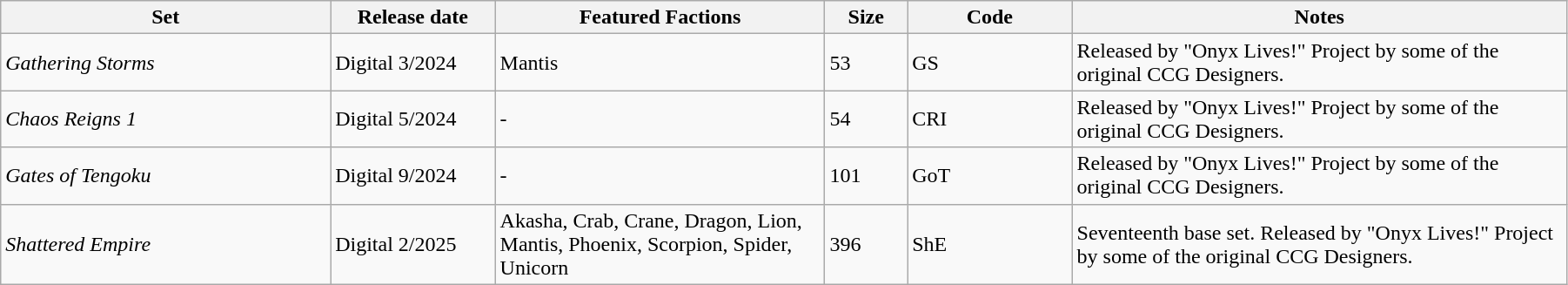<table class="wikitable" width="95%" align="center">
<tr>
<th width="20%">Set</th>
<th width="10%">Release date</th>
<th width="20%">Featured Factions</th>
<th width="5%">Size</th>
<th width="10%">Code</th>
<th width="30%">Notes</th>
</tr>
<tr>
<td><em>Gathering Storms</em></td>
<td>Digital 3/2024</td>
<td>Mantis</td>
<td>53</td>
<td>GS</td>
<td>Released by "Onyx Lives!" Project by some of the original CCG Designers.</td>
</tr>
<tr>
<td><em>Chaos Reigns 1</em></td>
<td>Digital 5/2024</td>
<td>-</td>
<td>54</td>
<td>CRI</td>
<td>Released by "Onyx Lives!" Project by some of the original CCG Designers.</td>
</tr>
<tr>
<td><em>Gates of Tengoku</em></td>
<td>Digital 9/2024</td>
<td>-</td>
<td>101</td>
<td>GoT</td>
<td>Released by "Onyx Lives!" Project by some of the original CCG Designers.</td>
</tr>
<tr>
<td><em>Shattered Empire</em></td>
<td>Digital 2/2025</td>
<td>Akasha, Crab, Crane, Dragon, Lion, Mantis, Phoenix, Scorpion, Spider, Unicorn</td>
<td>396</td>
<td>ShE</td>
<td>Seventeenth base set. Released by "Onyx Lives!" Project by some of the original CCG Designers.</td>
</tr>
</table>
